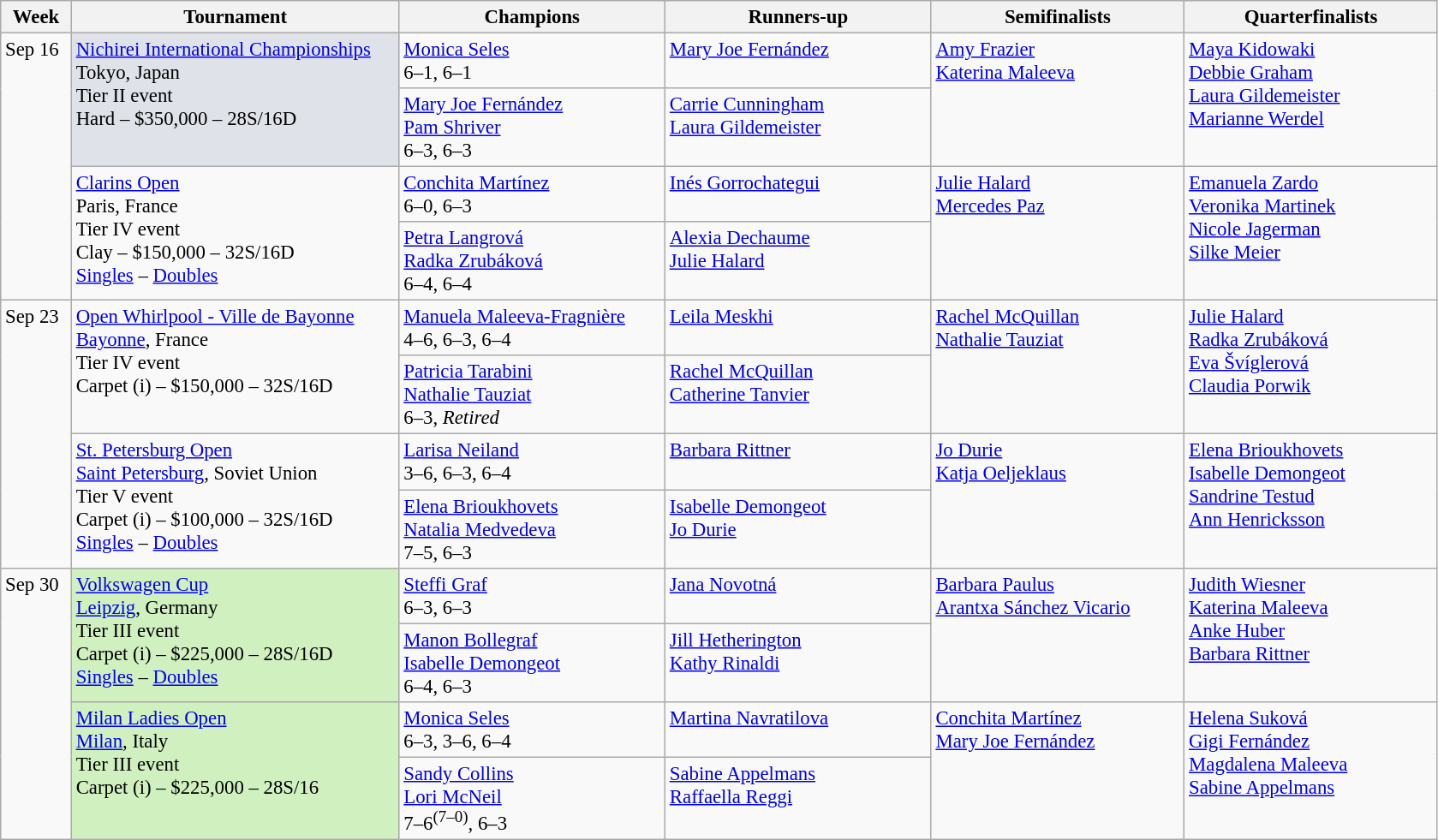<table class=wikitable style=font-size:95%>
<tr>
<th style="width:48px;">Week</th>
<th style="width:248px;">Tournament</th>
<th style="width:200px;">Champions</th>
<th style="width:200px;">Runners-up</th>
<th style="width:190px;">Semifinalists</th>
<th style="width:190px;">Quarterfinalists</th>
</tr>
<tr valign=top>
<td rowspan=4>Sep 16</td>
<td rowspan="2" bgcolor=#dfe2e9><a href='#'>Nichirei International Championships</a><br> Tokyo, Japan<br>Tier II event <br> Hard – $350,000 – 28S/16D</td>
<td> <a href='#'>Monica Seles</a><br>6–1, 6–1</td>
<td> <a href='#'>Mary Joe Fernández</a></td>
<td rowspan=2> <a href='#'>Amy Frazier</a> <br>  <a href='#'>Katerina Maleeva</a></td>
<td rowspan=2> <a href='#'>Maya Kidowaki</a> <br>  <a href='#'>Debbie Graham</a> <br>  <a href='#'>Laura Gildemeister</a> <br>  <a href='#'>Marianne Werdel</a></td>
</tr>
<tr valign=top>
<td> <a href='#'>Mary Joe Fernández</a><br> <a href='#'>Pam Shriver</a><br>6–3, 6–3</td>
<td> <a href='#'>Carrie Cunningham</a><br> <a href='#'>Laura Gildemeister</a></td>
</tr>
<tr valign=top>
<td rowspan="2"><a href='#'>Clarins Open</a><br> Paris, France<br>Tier IV event <br> Clay – $150,000 – 32S/16D<br><a href='#'>Singles</a> – <a href='#'>Doubles</a></td>
<td> <a href='#'>Conchita Martínez</a><br>6–0, 6–3</td>
<td> <a href='#'>Inés Gorrochategui</a></td>
<td rowspan=2> <a href='#'>Julie Halard</a> <br>  <a href='#'>Mercedes Paz</a></td>
<td rowspan=2> <a href='#'>Emanuela Zardo</a> <br>  <a href='#'>Veronika Martinek</a> <br>  <a href='#'>Nicole Jagerman</a> <br>  <a href='#'>Silke Meier</a></td>
</tr>
<tr valign=top>
<td> <a href='#'>Petra Langrová</a><br> <a href='#'>Radka Zrubáková</a><br>6–4, 6–4</td>
<td> <a href='#'>Alexia Dechaume</a><br> <a href='#'>Julie Halard</a></td>
</tr>
<tr valign=top>
<td rowspan=4>Sep 23</td>
<td rowspan="2"><a href='#'>Open Whirlpool - Ville de Bayonne</a><br> <a href='#'>Bayonne</a>, France<br>Tier IV event <br> Carpet (i) – $150,000 – 32S/16D</td>
<td> <a href='#'>Manuela Maleeva-Fragnière</a><br>4–6, 6–3, 6–4</td>
<td> <a href='#'>Leila Meskhi</a></td>
<td rowspan=2> <a href='#'>Rachel McQuillan</a> <br>  <a href='#'>Nathalie Tauziat</a></td>
<td rowspan=2> <a href='#'>Julie Halard</a> <br>  <a href='#'>Radka Zrubáková</a> <br>  <a href='#'>Eva Švíglerová</a> <br>  <a href='#'>Claudia Porwik</a></td>
</tr>
<tr valign=top>
<td> <a href='#'>Patricia Tarabini</a><br> <a href='#'>Nathalie Tauziat</a><br>6–3, <em>Retired</em></td>
<td> <a href='#'>Rachel McQuillan</a><br> <a href='#'>Catherine Tanvier</a></td>
</tr>
<tr valign=top>
<td rowspan="2"><a href='#'>St. Petersburg Open</a><br> <a href='#'>Saint Petersburg</a>, Soviet Union<br>Tier V event <br> Carpet (i) – $100,000 – 32S/16D<br><a href='#'>Singles</a> – <a href='#'>Doubles</a></td>
<td> <a href='#'>Larisa Neiland</a><br>3–6, 6–3, 6–4</td>
<td> <a href='#'>Barbara Rittner</a></td>
<td rowspan=2> <a href='#'>Jo Durie</a> <br>  <a href='#'>Katja Oeljeklaus</a></td>
<td rowspan=2> <a href='#'>Elena Brioukhovets</a> <br>  <a href='#'>Isabelle Demongeot</a> <br>  <a href='#'>Sandrine Testud</a> <br>  <a href='#'>Ann Henricksson</a></td>
</tr>
<tr valign=top>
<td> <a href='#'>Elena Brioukhovets</a><br> <a href='#'>Natalia Medvedeva</a><br>7–5, 6–3</td>
<td> <a href='#'>Isabelle Demongeot</a><br> <a href='#'>Jo Durie</a></td>
</tr>
<tr valign=top>
<td rowspan=4>Sep 30</td>
<td rowspan="2" bgcolor=#d0f0c0><a href='#'>Volkswagen Cup</a><br> <a href='#'>Leipzig</a>, Germany<br>Tier III event <br> Carpet (i) – $225,000 – 28S/16D<br><a href='#'>Singles</a> – <a href='#'>Doubles</a></td>
<td> <a href='#'>Steffi Graf</a><br>6–3, 6–3</td>
<td> <a href='#'>Jana Novotná</a></td>
<td rowspan=2> <a href='#'>Barbara Paulus</a> <br>  <a href='#'>Arantxa Sánchez Vicario</a></td>
<td rowspan=2> <a href='#'>Judith Wiesner</a> <br>  <a href='#'>Katerina Maleeva</a> <br>  <a href='#'>Anke Huber</a> <br>  <a href='#'>Barbara Rittner</a></td>
</tr>
<tr valign=top>
<td> <a href='#'>Manon Bollegraf</a><br> <a href='#'>Isabelle Demongeot</a><br>6–4, 6–3</td>
<td> <a href='#'>Jill Hetherington</a><br> <a href='#'>Kathy Rinaldi</a></td>
</tr>
<tr valign=top>
<td rowspan="2" bgcolor=#d0f0c0><a href='#'>Milan Ladies Open</a><br> <a href='#'>Milan</a>, Italy<br>Tier III event <br> Carpet (i) – $225,000 – 28S/16</td>
<td> <a href='#'>Monica Seles</a><br>6–3, 3–6, 6–4</td>
<td> <a href='#'>Martina Navratilova</a></td>
<td rowspan=2> <a href='#'>Conchita Martínez</a> <br>  <a href='#'>Mary Joe Fernández</a></td>
<td rowspan=2> <a href='#'>Helena Suková</a> <br>  <a href='#'>Gigi Fernández</a> <br>  <a href='#'>Magdalena Maleeva</a> <br>  <a href='#'>Sabine Appelmans</a></td>
</tr>
<tr valign=top>
<td> <a href='#'>Sandy Collins</a><br> <a href='#'>Lori McNeil</a><br>7–6<sup>(7–0)</sup>, 6–3</td>
<td> <a href='#'>Sabine Appelmans</a><br> <a href='#'>Raffaella Reggi</a></td>
</tr>
</table>
